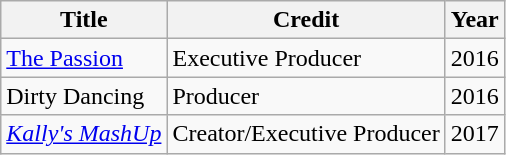<table class="wikitable">
<tr>
<th>Title</th>
<th>Credit</th>
<th>Year</th>
</tr>
<tr>
<td><a href='#'>The Passion</a></td>
<td>Executive Producer</td>
<td>2016</td>
</tr>
<tr>
<td>Dirty Dancing</td>
<td>Producer</td>
<td>2016</td>
</tr>
<tr>
<td><em><a href='#'>Kally's MashUp</a></em></td>
<td>Creator/Executive Producer</td>
<td>2017</td>
</tr>
</table>
